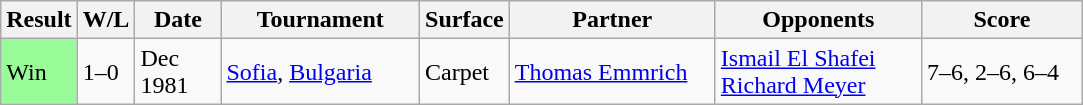<table class="sortable wikitable">
<tr>
<th style="width:35px">Result</th>
<th style="width:30px" class="unsortable">W/L</th>
<th style="width:50px">Date</th>
<th style="width:125px">Tournament</th>
<th style="width:50px">Surface</th>
<th style="width:130px">Partner</th>
<th style="width:130px">Opponents</th>
<th style="width:100px" class="unsortable">Score</th>
</tr>
<tr>
<td style="background:#98fb98;">Win</td>
<td>1–0</td>
<td>Dec 1981</td>
<td><a href='#'>Sofia</a>, <a href='#'>Bulgaria</a></td>
<td>Carpet</td>
<td> <a href='#'>Thomas Emmrich</a></td>
<td> <a href='#'>Ismail El Shafei</a><br> <a href='#'>Richard Meyer</a></td>
<td>7–6, 2–6, 6–4</td>
</tr>
</table>
